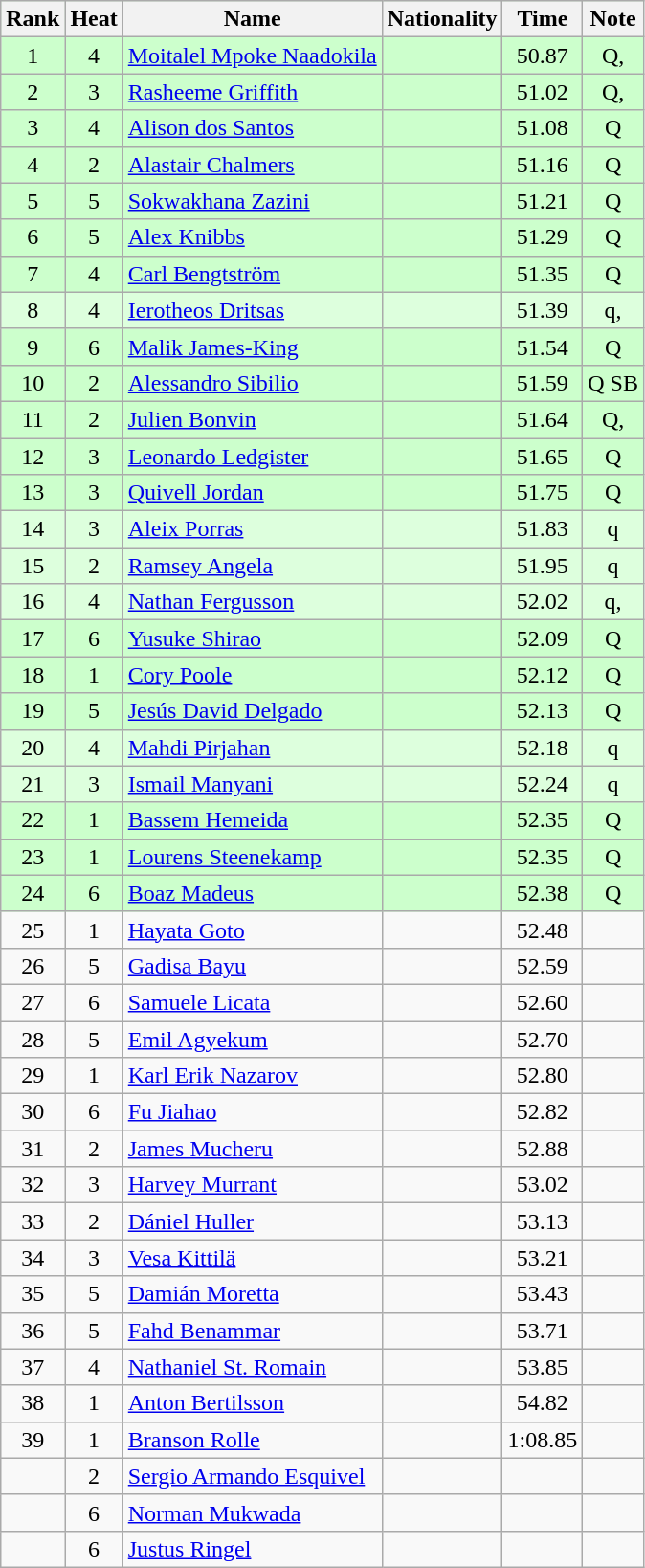<table class="wikitable sortable" style="text-align:center">
<tr bgcolor=ccffcc>
<th>Rank</th>
<th>Heat</th>
<th>Name</th>
<th>Nationality</th>
<th>Time</th>
<th>Note</th>
</tr>
<tr bgcolor=ccffcc>
<td>1</td>
<td>4</td>
<td align=left><a href='#'>Moitalel Mpoke Naadokila</a></td>
<td align=left></td>
<td>50.87</td>
<td>Q, </td>
</tr>
<tr bgcolor=ccffcc>
<td>2</td>
<td>3</td>
<td align=left><a href='#'>Rasheeme Griffith</a></td>
<td align=left></td>
<td>51.02</td>
<td>Q, </td>
</tr>
<tr bgcolor=ccffcc>
<td>3</td>
<td>4</td>
<td align=left><a href='#'>Alison dos Santos</a></td>
<td align=left></td>
<td>51.08</td>
<td>Q</td>
</tr>
<tr bgcolor=ccffcc>
<td>4</td>
<td>2</td>
<td align=left><a href='#'>Alastair Chalmers</a></td>
<td align=left></td>
<td>51.16</td>
<td>Q</td>
</tr>
<tr bgcolor=ccffcc>
<td>5</td>
<td>5</td>
<td align=left><a href='#'>Sokwakhana Zazini</a></td>
<td align=left></td>
<td>51.21</td>
<td>Q</td>
</tr>
<tr bgcolor=ccffcc>
<td>6</td>
<td>5</td>
<td align=left><a href='#'>Alex Knibbs</a></td>
<td align=left></td>
<td>51.29</td>
<td>Q</td>
</tr>
<tr bgcolor=ccffcc>
<td>7</td>
<td>4</td>
<td align=left><a href='#'>Carl Bengtström</a></td>
<td align=left></td>
<td>51.35</td>
<td>Q</td>
</tr>
<tr bgcolor=ddffdd>
<td>8</td>
<td>4</td>
<td align=left><a href='#'>Ierotheos Dritsas</a></td>
<td align=left></td>
<td>51.39</td>
<td>q, </td>
</tr>
<tr bgcolor=ccffcc>
<td>9</td>
<td>6</td>
<td align=left><a href='#'>Malik James-King</a></td>
<td align=left></td>
<td>51.54</td>
<td>Q</td>
</tr>
<tr bgcolor=ccffcc>
<td>10</td>
<td>2</td>
<td align=left><a href='#'>Alessandro Sibilio</a></td>
<td align=left></td>
<td>51.59</td>
<td>Q SB</td>
</tr>
<tr bgcolor=ccffcc>
<td>11</td>
<td>2</td>
<td align=left><a href='#'>Julien Bonvin</a></td>
<td align=left></td>
<td>51.64</td>
<td>Q, </td>
</tr>
<tr bgcolor=ccffcc>
<td>12</td>
<td>3</td>
<td align=left><a href='#'>Leonardo Ledgister</a></td>
<td align=left></td>
<td>51.65</td>
<td>Q</td>
</tr>
<tr bgcolor=ccffcc>
<td>13</td>
<td>3</td>
<td align=left><a href='#'>Quivell Jordan</a></td>
<td align=left></td>
<td>51.75</td>
<td>Q</td>
</tr>
<tr bgcolor=ddffdd>
<td>14</td>
<td>3</td>
<td align=left><a href='#'>Aleix Porras</a></td>
<td align=left></td>
<td>51.83</td>
<td>q</td>
</tr>
<tr bgcolor=ddffdd>
<td>15</td>
<td>2</td>
<td align=left><a href='#'>Ramsey Angela</a></td>
<td align=left></td>
<td>51.95</td>
<td>q</td>
</tr>
<tr bgcolor=ddffdd>
<td>16</td>
<td>4</td>
<td align=left><a href='#'>Nathan Fergusson</a></td>
<td align=left></td>
<td>52.02</td>
<td>q, </td>
</tr>
<tr bgcolor=ccffcc>
<td>17</td>
<td>6</td>
<td align=left><a href='#'>Yusuke Shirao</a></td>
<td align=left></td>
<td>52.09</td>
<td>Q</td>
</tr>
<tr bgcolor=ccffcc>
<td>18</td>
<td>1</td>
<td align=left><a href='#'>Cory Poole</a></td>
<td align=left></td>
<td>52.12</td>
<td>Q</td>
</tr>
<tr bgcolor=ccffcc>
<td>19</td>
<td>5</td>
<td align=left><a href='#'>Jesús David Delgado</a></td>
<td align=left></td>
<td>52.13</td>
<td>Q</td>
</tr>
<tr bgcolor=ddffdd>
<td>20</td>
<td>4</td>
<td align=left><a href='#'>Mahdi Pirjahan</a></td>
<td align=left></td>
<td>52.18</td>
<td>q</td>
</tr>
<tr bgcolor=ddffdd>
<td>21</td>
<td>3</td>
<td align=left><a href='#'>Ismail Manyani</a></td>
<td align=left></td>
<td>52.24</td>
<td>q</td>
</tr>
<tr bgcolor=ccffcc>
<td>22</td>
<td>1</td>
<td align=left><a href='#'>Bassem Hemeida</a></td>
<td align=left></td>
<td>52.35</td>
<td>Q</td>
</tr>
<tr bgcolor=ccffcc>
<td>23</td>
<td>1</td>
<td align=left><a href='#'>Lourens Steenekamp</a></td>
<td align=left></td>
<td>52.35</td>
<td>Q</td>
</tr>
<tr bgcolor=ccffcc>
<td>24</td>
<td>6</td>
<td align=left><a href='#'>Boaz Madeus</a></td>
<td align=left></td>
<td>52.38</td>
<td>Q</td>
</tr>
<tr>
<td>25</td>
<td>1</td>
<td align=left><a href='#'>Hayata Goto</a></td>
<td align=left></td>
<td>52.48</td>
<td></td>
</tr>
<tr>
<td>26</td>
<td>5</td>
<td align=left><a href='#'>Gadisa Bayu</a></td>
<td align=left></td>
<td>52.59</td>
<td></td>
</tr>
<tr>
<td>27</td>
<td>6</td>
<td align=left><a href='#'>Samuele Licata</a></td>
<td align=left></td>
<td>52.60</td>
<td></td>
</tr>
<tr>
<td>28</td>
<td>5</td>
<td align=left><a href='#'>Emil Agyekum</a></td>
<td align=left></td>
<td>52.70</td>
<td></td>
</tr>
<tr>
<td>29</td>
<td>1</td>
<td align=left><a href='#'>Karl Erik Nazarov</a></td>
<td align=left></td>
<td>52.80</td>
<td></td>
</tr>
<tr>
<td>30</td>
<td>6</td>
<td align=left><a href='#'>Fu Jiahao</a></td>
<td align=left></td>
<td>52.82</td>
<td></td>
</tr>
<tr>
<td>31</td>
<td>2</td>
<td align=left><a href='#'>James Mucheru</a></td>
<td align=left></td>
<td>52.88</td>
<td></td>
</tr>
<tr>
<td>32</td>
<td>3</td>
<td align=left><a href='#'>Harvey Murrant</a></td>
<td align=left></td>
<td>53.02</td>
<td></td>
</tr>
<tr>
<td>33</td>
<td>2</td>
<td align=left><a href='#'>Dániel Huller</a></td>
<td align=left></td>
<td>53.13</td>
<td></td>
</tr>
<tr>
<td>34</td>
<td>3</td>
<td align=left><a href='#'>Vesa Kittilä</a></td>
<td align=left></td>
<td>53.21</td>
<td></td>
</tr>
<tr>
<td>35</td>
<td>5</td>
<td align=left><a href='#'>Damián Moretta</a></td>
<td align=left></td>
<td>53.43</td>
<td></td>
</tr>
<tr>
<td>36</td>
<td>5</td>
<td align=left><a href='#'>Fahd Benammar</a></td>
<td align=left></td>
<td>53.71</td>
<td></td>
</tr>
<tr>
<td>37</td>
<td>4</td>
<td align=left><a href='#'>Nathaniel St. Romain</a></td>
<td align=left></td>
<td>53.85</td>
<td></td>
</tr>
<tr>
<td>38</td>
<td>1</td>
<td align=left><a href='#'>Anton Bertilsson</a></td>
<td align=left></td>
<td>54.82</td>
<td></td>
</tr>
<tr>
<td>39</td>
<td>1</td>
<td align=left><a href='#'>Branson Rolle</a></td>
<td align=left></td>
<td>1:08.85</td>
<td></td>
</tr>
<tr>
<td></td>
<td>2</td>
<td align=left><a href='#'>Sergio Armando Esquivel</a></td>
<td align=left></td>
<td></td>
</tr>
<tr>
<td></td>
<td>6</td>
<td align=left><a href='#'>Norman Mukwada</a></td>
<td align=left></td>
<td></td>
<td></td>
</tr>
<tr>
<td></td>
<td>6</td>
<td align=left><a href='#'>Justus Ringel</a></td>
<td align=left></td>
<td></td>
<td></td>
</tr>
</table>
